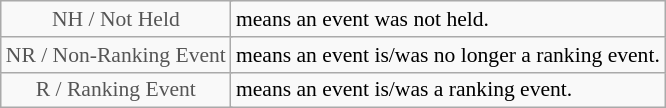<table class="wikitable" style="font-size:90%">
<tr>
<td style="text-align:center; color:#555555;" colspan="4">NH / Not Held</td>
<td>means an event was not held.</td>
</tr>
<tr>
<td style="text-align:center; color:#555555;" colspan="4">NR / Non-Ranking Event</td>
<td>means an event is/was no longer a ranking event.</td>
</tr>
<tr>
<td style="text-align:center; color:#555555;" colspan="4">R / Ranking Event</td>
<td>means an event is/was a ranking event.</td>
</tr>
</table>
